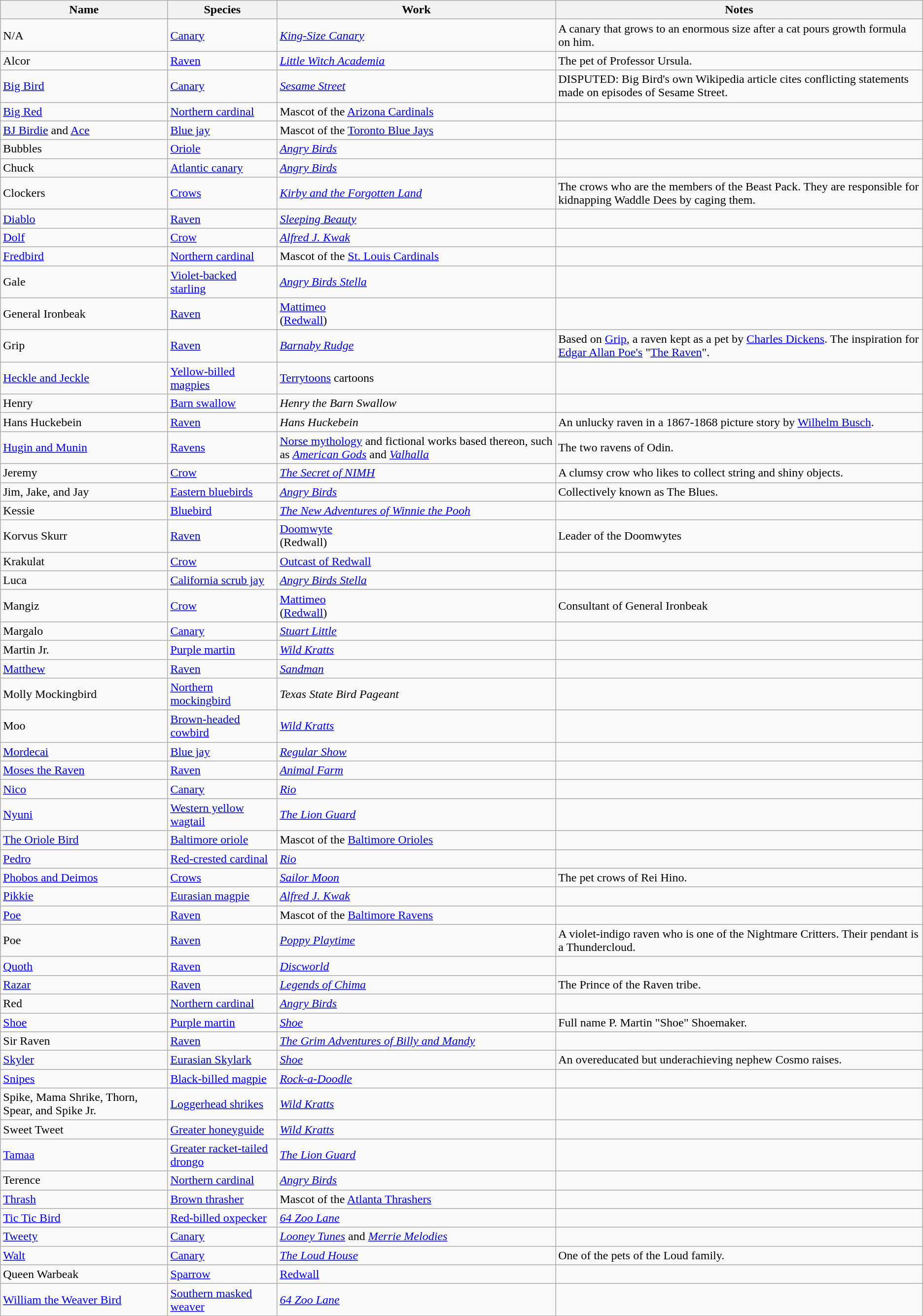<table class="wikitable">
<tr>
<th>Name</th>
<th>Species</th>
<th>Work</th>
<th>Notes</th>
</tr>
<tr>
<td>N/A</td>
<td><a href='#'>Canary</a></td>
<td><em><a href='#'>King-Size Canary</a></em></td>
<td>A canary that grows to an enormous size after a cat pours growth formula on him.</td>
</tr>
<tr>
<td>Alcor</td>
<td><a href='#'>Raven</a></td>
<td><em><a href='#'>Little Witch Academia</a></em></td>
<td>The pet of Professor Ursula.</td>
</tr>
<tr>
<td><a href='#'>Big Bird</a></td>
<td><a href='#'>Canary</a></td>
<td><em><a href='#'>Sesame Street</a></em></td>
<td>DISPUTED: Big Bird's own Wikipedia article cites conflicting statements made on episodes of Sesame Street.</td>
</tr>
<tr>
<td><a href='#'>Big Red</a></td>
<td><a href='#'>Northern cardinal</a></td>
<td>Mascot of the <a href='#'>Arizona Cardinals</a></td>
<td></td>
</tr>
<tr>
<td><a href='#'>BJ Birdie</a> and <a href='#'>Ace</a></td>
<td><a href='#'>Blue jay</a></td>
<td>Mascot of the <a href='#'>Toronto Blue Jays</a></td>
<td></td>
</tr>
<tr>
<td>Bubbles</td>
<td><a href='#'>Oriole</a></td>
<td><em><a href='#'>Angry Birds</a></em></td>
<td></td>
</tr>
<tr>
<td>Chuck</td>
<td><a href='#'>Atlantic canary</a></td>
<td><em><a href='#'>Angry Birds</a></em></td>
<td></td>
</tr>
<tr>
<td>Clockers</td>
<td><a href='#'>Crows</a></td>
<td><em><a href='#'>Kirby and the Forgotten Land</a></em></td>
<td>The crows who are the members of the Beast Pack. They are responsible for kidnapping Waddle Dees by caging them.</td>
</tr>
<tr>
<td><a href='#'>Diablo</a></td>
<td><a href='#'>Raven</a></td>
<td><em><a href='#'>Sleeping Beauty</a></em></td>
<td></td>
</tr>
<tr>
<td><a href='#'>Dolf</a></td>
<td><a href='#'>Crow</a></td>
<td><em><a href='#'>Alfred J. Kwak</a></em></td>
<td></td>
</tr>
<tr>
<td><a href='#'>Fredbird</a></td>
<td><a href='#'>Northern cardinal</a></td>
<td>Mascot of the <a href='#'>St. Louis Cardinals</a></td>
<td></td>
</tr>
<tr>
<td>Gale</td>
<td><a href='#'>Violet-backed starling</a></td>
<td><em><a href='#'>Angry Birds Stella</a></em></td>
<td></td>
</tr>
<tr>
<td>General Ironbeak</td>
<td><a href='#'>Raven</a></td>
<td><a href='#'>Mattimeo</a><br>(<a href='#'>Redwall</a>)</td>
</tr>
<tr>
<td>Grip</td>
<td><a href='#'>Raven</a></td>
<td><em><a href='#'>Barnaby Rudge</a></em></td>
<td>Based on <a href='#'>Grip</a>, a raven kept as a pet by <a href='#'>Charles Dickens</a>. The inspiration for <a href='#'>Edgar Allan Poe's</a> "<a href='#'>The Raven</a>".</td>
</tr>
<tr>
<td><a href='#'>Heckle and Jeckle</a></td>
<td><a href='#'>Yellow-billed magpies</a></td>
<td><a href='#'>Terrytoons</a> cartoons</td>
<td></td>
</tr>
<tr>
<td>Henry</td>
<td><a href='#'>Barn swallow</a></td>
<td><em>Henry the Barn Swallow</em></td>
<td></td>
</tr>
<tr>
<td>Hans Huckebein</td>
<td><a href='#'>Raven</a></td>
<td><em>Hans Huckebein</em></td>
<td>An unlucky raven in a 1867-1868 picture story by <a href='#'>Wilhelm Busch</a>. </td>
</tr>
<tr>
<td><a href='#'>Hugin and Munin</a></td>
<td><a href='#'>Ravens</a></td>
<td><a href='#'>Norse mythology</a> and fictional works based thereon, such as <em><a href='#'>American Gods</a></em> and <em><a href='#'>Valhalla</a></em></td>
<td>The two ravens of Odin.</td>
</tr>
<tr>
<td>Jeremy</td>
<td><a href='#'>Crow</a></td>
<td><em><a href='#'>The Secret of NIMH</a></em></td>
<td>A clumsy crow who likes to collect string and shiny objects.</td>
</tr>
<tr>
<td>Jim, Jake, and Jay</td>
<td><a href='#'>Eastern bluebirds</a></td>
<td><em><a href='#'>Angry Birds</a></em></td>
<td>Collectively known as The Blues.</td>
</tr>
<tr>
<td>Kessie</td>
<td><a href='#'>Bluebird</a></td>
<td><em><a href='#'>The New Adventures of Winnie the Pooh</a></em></td>
<td></td>
</tr>
<tr>
<td>Korvus Skurr</td>
<td><a href='#'>Raven</a></td>
<td><a href='#'>Doomwyte</a><br>(Redwall)</td>
<td>Leader of the Doomwytes</td>
</tr>
<tr>
<td>Krakulat</td>
<td><a href='#'>Crow</a></td>
<td><a href='#'>Outcast of Redwall</a></td>
</tr>
<tr>
<td>Luca</td>
<td><a href='#'>California scrub jay</a></td>
<td><em><a href='#'>Angry Birds Stella</a></em></td>
<td></td>
</tr>
<tr>
<td>Mangiz</td>
<td><a href='#'>Crow</a></td>
<td><a href='#'>Mattimeo</a><br>(<a href='#'>Redwall</a>)</td>
<td>Consultant of General Ironbeak</td>
</tr>
<tr>
<td>Margalo</td>
<td><a href='#'>Canary</a></td>
<td><em><a href='#'>Stuart Little</a></em></td>
<td></td>
</tr>
<tr>
<td>Martin Jr.</td>
<td><a href='#'>Purple martin</a></td>
<td><em><a href='#'>Wild Kratts</a></em></td>
<td></td>
</tr>
<tr>
<td><a href='#'>Matthew</a></td>
<td><a href='#'>Raven</a></td>
<td><em><a href='#'>Sandman</a></em></td>
<td></td>
</tr>
<tr>
<td>Molly Mockingbird</td>
<td><a href='#'>Northern mockingbird</a></td>
<td><em>Texas State Bird Pageant</em></td>
<td></td>
</tr>
<tr>
<td>Moo</td>
<td><a href='#'>Brown-headed cowbird</a></td>
<td><em><a href='#'>Wild Kratts</a></em></td>
<td></td>
</tr>
<tr>
<td><a href='#'>Mordecai</a></td>
<td><a href='#'>Blue jay</a></td>
<td><em><a href='#'>Regular Show</a></em></td>
<td></td>
</tr>
<tr>
<td><a href='#'>Moses the Raven</a></td>
<td><a href='#'>Raven</a></td>
<td><em><a href='#'>Animal Farm</a></em></td>
<td></td>
</tr>
<tr>
<td><a href='#'>Nico</a></td>
<td><a href='#'>Canary</a></td>
<td><em><a href='#'>Rio</a></em></td>
<td></td>
</tr>
<tr>
<td><a href='#'>Nyuni</a></td>
<td><a href='#'>Western yellow wagtail</a></td>
<td><em><a href='#'>The Lion Guard</a></em></td>
<td></td>
</tr>
<tr>
<td><a href='#'>The Oriole Bird</a></td>
<td><a href='#'>Baltimore oriole</a></td>
<td>Mascot of the <a href='#'>Baltimore Orioles</a></td>
<td></td>
</tr>
<tr>
<td><a href='#'>Pedro</a></td>
<td><a href='#'>Red-crested cardinal</a></td>
<td><em><a href='#'>Rio</a></em></td>
<td></td>
</tr>
<tr>
<td><a href='#'>Phobos and Deimos</a></td>
<td><a href='#'>Crows</a></td>
<td><em><a href='#'>Sailor Moon</a></em></td>
<td>The pet crows of Rei Hino.</td>
</tr>
<tr>
<td><a href='#'>Pikkie</a></td>
<td><a href='#'>Eurasian magpie</a></td>
<td><em><a href='#'>Alfred J. Kwak</a></em></td>
<td></td>
</tr>
<tr>
<td><a href='#'>Poe</a></td>
<td><a href='#'>Raven</a></td>
<td>Mascot of the <a href='#'>Baltimore Ravens</a></td>
<td></td>
</tr>
<tr>
<td>Poe</td>
<td><a href='#'>Raven</a></td>
<td><em><a href='#'>Poppy Playtime</a></em></td>
<td>A violet-indigo raven who is one of the Nightmare Critters. Their pendant is a Thundercloud.</td>
</tr>
<tr>
<td><a href='#'>Quoth</a></td>
<td><a href='#'>Raven</a></td>
<td><em><a href='#'>Discworld</a></em></td>
<td></td>
</tr>
<tr>
<td><a href='#'>Razar</a></td>
<td><a href='#'>Raven</a></td>
<td><em><a href='#'>Legends of Chima</a></em></td>
<td>The Prince of the Raven tribe.</td>
</tr>
<tr>
<td>Red</td>
<td><a href='#'>Northern cardinal</a></td>
<td><em><a href='#'>Angry Birds</a></em></td>
<td></td>
</tr>
<tr>
<td><a href='#'>Shoe</a></td>
<td><a href='#'>Purple martin</a></td>
<td><em><a href='#'>Shoe</a></em></td>
<td>Full name P. Martin "Shoe" Shoemaker.</td>
</tr>
<tr>
<td>Sir Raven</td>
<td><a href='#'>Raven</a></td>
<td><em><a href='#'>The Grim Adventures of Billy and Mandy</a></em></td>
<td></td>
</tr>
<tr>
<td><a href='#'>Skyler</a></td>
<td><a href='#'>Eurasian Skylark</a></td>
<td><em><a href='#'>Shoe</a></em></td>
<td>An overeducated but underachieving nephew Cosmo raises.</td>
</tr>
<tr>
<td><a href='#'>Snipes</a></td>
<td><a href='#'>Black-billed magpie</a></td>
<td><em><a href='#'>Rock-a-Doodle</a></em></td>
<td></td>
</tr>
<tr>
<td>Spike, Mama Shrike, Thorn, Spear, and Spike Jr.</td>
<td><a href='#'>Loggerhead shrikes</a></td>
<td><em><a href='#'>Wild Kratts</a></em></td>
<td></td>
</tr>
<tr>
<td>Sweet Tweet</td>
<td><a href='#'>Greater honeyguide</a></td>
<td><em><a href='#'>Wild Kratts</a></em></td>
<td></td>
</tr>
<tr>
<td><a href='#'>Tamaa</a></td>
<td><a href='#'>Greater racket-tailed drongo</a></td>
<td><em><a href='#'>The Lion Guard</a></em></td>
<td></td>
</tr>
<tr>
<td>Terence</td>
<td><a href='#'>Northern cardinal</a></td>
<td><em><a href='#'>Angry Birds</a></em></td>
<td></td>
</tr>
<tr>
<td><a href='#'>Thrash</a></td>
<td><a href='#'>Brown thrasher</a></td>
<td>Mascot of the <a href='#'>Atlanta Thrashers</a></td>
<td></td>
</tr>
<tr>
<td><a href='#'>Tic Tic Bird</a></td>
<td><a href='#'>Red-billed oxpecker</a></td>
<td><em><a href='#'>64 Zoo Lane</a></em></td>
<td></td>
</tr>
<tr>
<td><a href='#'>Tweety</a></td>
<td><a href='#'>Canary</a></td>
<td><em><a href='#'>Looney Tunes</a></em> and <em><a href='#'>Merrie Melodies</a></em></td>
<td></td>
</tr>
<tr>
<td><a href='#'>Walt</a></td>
<td><a href='#'>Canary</a></td>
<td><em><a href='#'>The Loud House</a></em></td>
<td>One of the pets of the Loud family.</td>
</tr>
<tr>
<td>Queen Warbeak</td>
<td><a href='#'>Sparrow</a></td>
<td><a href='#'>Redwall</a></td>
</tr>
<tr>
<td><a href='#'>William the Weaver Bird</a></td>
<td><a href='#'>Southern masked weaver</a></td>
<td><em><a href='#'>64 Zoo Lane</a></em></td>
<td></td>
</tr>
</table>
